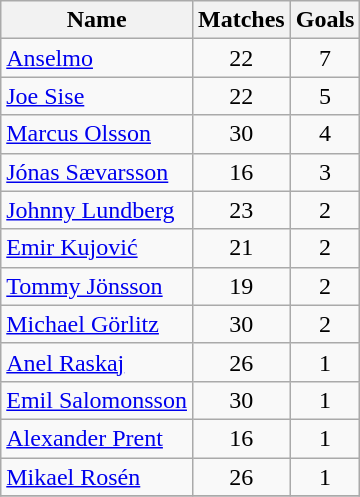<table class="wikitable">
<tr>
<th>Name</th>
<th>Matches</th>
<th>Goals</th>
</tr>
<tr>
<td> <a href='#'>Anselmo</a></td>
<td style="text-align:center;">22</td>
<td style="text-align:center;">7</td>
</tr>
<tr>
<td> <a href='#'>Joe Sise</a></td>
<td style="text-align:center;">22</td>
<td style="text-align:center;">5</td>
</tr>
<tr>
<td> <a href='#'>Marcus Olsson</a></td>
<td style="text-align:center;">30</td>
<td style="text-align:center;">4</td>
</tr>
<tr>
<td> <a href='#'>Jónas Sævarsson</a></td>
<td style="text-align:center;">16</td>
<td style="text-align:center;">3</td>
</tr>
<tr>
<td> <a href='#'>Johnny Lundberg</a></td>
<td style="text-align:center;">23</td>
<td style="text-align:center;">2</td>
</tr>
<tr>
<td> <a href='#'>Emir Kujović</a></td>
<td style="text-align:center;">21</td>
<td style="text-align:center;">2</td>
</tr>
<tr>
<td> <a href='#'>Tommy Jönsson</a></td>
<td style="text-align:center;">19</td>
<td style="text-align:center;">2</td>
</tr>
<tr>
<td> <a href='#'>Michael Görlitz</a></td>
<td style="text-align:center;">30</td>
<td style="text-align:center;">2</td>
</tr>
<tr>
<td> <a href='#'>Anel Raskaj</a></td>
<td style="text-align:center;">26</td>
<td style="text-align:center;">1</td>
</tr>
<tr>
<td> <a href='#'>Emil Salomonsson</a></td>
<td style="text-align:center;">30</td>
<td style="text-align:center;">1</td>
</tr>
<tr>
<td> <a href='#'>Alexander Prent</a></td>
<td style="text-align:center;">16</td>
<td style="text-align:center;">1</td>
</tr>
<tr>
<td> <a href='#'>Mikael Rosén</a></td>
<td style="text-align:center;">26</td>
<td style="text-align:center;">1</td>
</tr>
<tr>
</tr>
</table>
